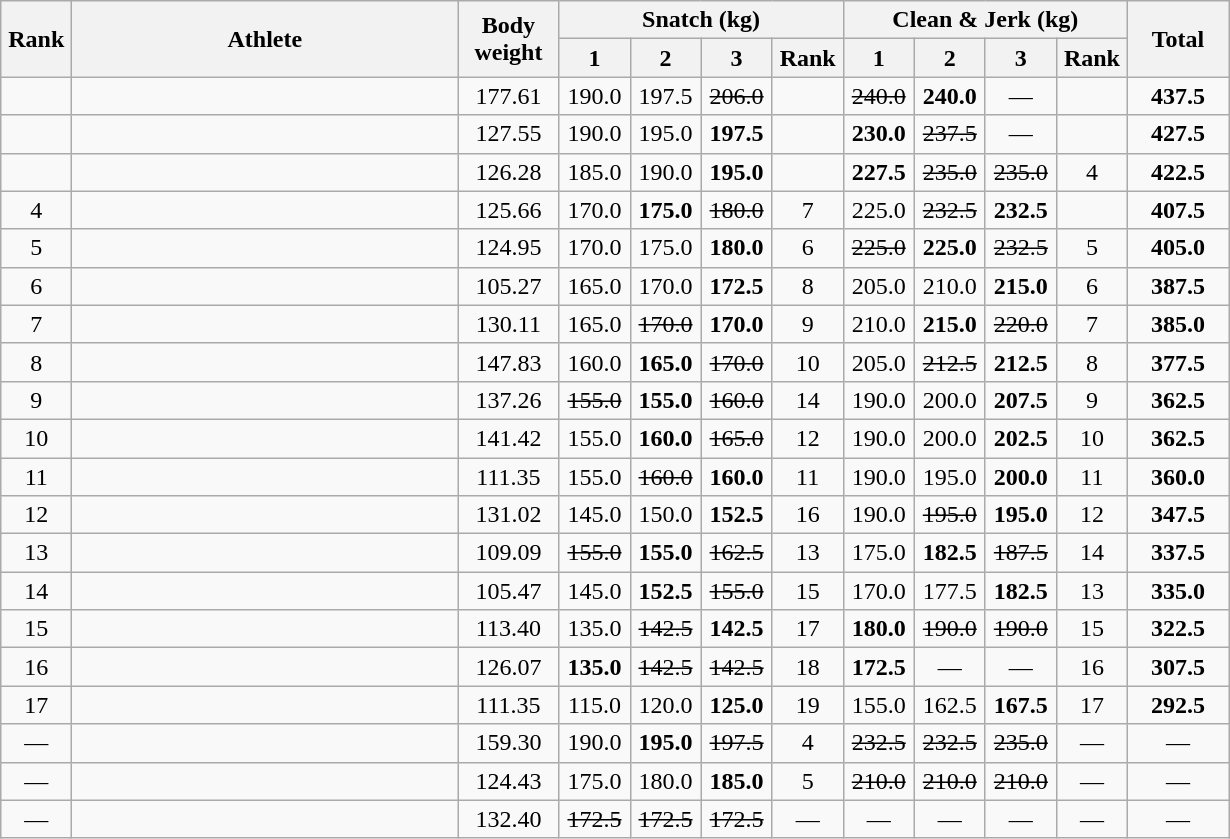<table class = "wikitable" style="text-align:center;">
<tr>
<th rowspan=2 width=40>Rank</th>
<th rowspan=2 width=250>Athlete</th>
<th rowspan=2 width=60>Body weight</th>
<th colspan=4>Snatch (kg)</th>
<th colspan=4>Clean & Jerk (kg)</th>
<th rowspan=2 width=60>Total</th>
</tr>
<tr>
<th width=40>1</th>
<th width=40>2</th>
<th width=40>3</th>
<th width=40>Rank</th>
<th width=40>1</th>
<th width=40>2</th>
<th width=40>3</th>
<th width=40>Rank</th>
</tr>
<tr>
<td></td>
<td align=left></td>
<td>177.61</td>
<td>190.0</td>
<td>197.5</td>
<td><s>206.0 </s></td>
<td></td>
<td><s>240.0 </s></td>
<td><strong>240.0</strong></td>
<td>—</td>
<td></td>
<td><strong>437.5 </strong></td>
</tr>
<tr>
<td></td>
<td align=left></td>
<td>127.55</td>
<td>190.0</td>
<td>195.0</td>
<td><strong>197.5</strong></td>
<td></td>
<td><strong>230.0</strong></td>
<td><s>237.5 </s></td>
<td>—</td>
<td></td>
<td><strong>427.5 </strong></td>
</tr>
<tr>
<td></td>
<td align=left></td>
<td>126.28</td>
<td>185.0</td>
<td>190.0</td>
<td><strong>195.0</strong></td>
<td></td>
<td><strong>227.5</strong></td>
<td><s>235.0 </s></td>
<td><s>235.0 </s></td>
<td>4</td>
<td><strong>422.5</strong></td>
</tr>
<tr>
<td>4</td>
<td align=left></td>
<td>125.66</td>
<td>170.0</td>
<td><strong>175.0</strong></td>
<td><s>180.0 </s></td>
<td>7</td>
<td>225.0</td>
<td><s>232.5 </s></td>
<td><strong>232.5</strong></td>
<td></td>
<td><strong>407.5 </strong></td>
</tr>
<tr>
<td>5</td>
<td align=left></td>
<td>124.95</td>
<td>170.0</td>
<td>175.0</td>
<td><strong>180.0</strong></td>
<td>6</td>
<td><s>225.0 </s></td>
<td><strong>225.0</strong></td>
<td><s>232.5 </s></td>
<td>5</td>
<td><strong>405.0</strong></td>
</tr>
<tr>
<td>6</td>
<td align=left></td>
<td>105.27</td>
<td>165.0</td>
<td>170.0</td>
<td><strong>172.5</strong></td>
<td>8</td>
<td>205.0</td>
<td>210.0</td>
<td><strong>215.0</strong></td>
<td>6</td>
<td><strong>387.5</strong></td>
</tr>
<tr>
<td>7</td>
<td align=left></td>
<td>130.11</td>
<td>165.0</td>
<td><s>170.0 </s></td>
<td><strong>170.0</strong></td>
<td>9</td>
<td>210.0</td>
<td><strong>215.0</strong></td>
<td><s>220.0 </s></td>
<td>7</td>
<td><strong>385.0</strong></td>
</tr>
<tr>
<td>8</td>
<td align=left></td>
<td>147.83</td>
<td>160.0</td>
<td><strong>165.0</strong></td>
<td><s>170.0 </s></td>
<td>10</td>
<td>205.0</td>
<td><s>212.5 </s></td>
<td><strong>212.5</strong></td>
<td>8</td>
<td><strong>377.5</strong></td>
</tr>
<tr>
<td>9</td>
<td align=left></td>
<td>137.26</td>
<td><s>155.0 </s></td>
<td><strong>155.0</strong></td>
<td><s>160.0 </s></td>
<td>14</td>
<td>190.0</td>
<td>200.0</td>
<td><strong>207.5</strong></td>
<td>9</td>
<td><strong>362.5</strong></td>
</tr>
<tr>
<td>10</td>
<td align=left></td>
<td>141.42</td>
<td>155.0</td>
<td><strong>160.0</strong></td>
<td><s>165.0 </s></td>
<td>12</td>
<td>190.0</td>
<td>200.0</td>
<td><strong>202.5</strong></td>
<td>10</td>
<td><strong>362.5</strong></td>
</tr>
<tr>
<td>11</td>
<td align=left></td>
<td>111.35</td>
<td>155.0</td>
<td><s>160.0 </s></td>
<td><strong>160.0</strong></td>
<td>11</td>
<td>190.0</td>
<td>195.0</td>
<td><strong>200.0</strong></td>
<td>11</td>
<td><strong>360.0 </strong></td>
</tr>
<tr>
<td>12</td>
<td align=left></td>
<td>131.02</td>
<td>145.0</td>
<td>150.0</td>
<td><strong>152.5</strong></td>
<td>16</td>
<td>190.0</td>
<td><s>195.0 </s></td>
<td><strong>195.0</strong></td>
<td>12</td>
<td><strong>347.5</strong></td>
</tr>
<tr>
<td>13</td>
<td align=left></td>
<td>109.09</td>
<td><s>155.0 </s></td>
<td><strong>155.0</strong></td>
<td><s>162.5 </s></td>
<td>13</td>
<td>175.0</td>
<td><strong>182.5</strong></td>
<td><s>187.5 </s></td>
<td>14</td>
<td><strong>337.5 </strong></td>
</tr>
<tr>
<td>14</td>
<td align=left></td>
<td>105.47</td>
<td>145.0</td>
<td><strong>152.5</strong></td>
<td><s>155.0 </s></td>
<td>15</td>
<td>170.0</td>
<td>177.5</td>
<td><strong>182.5</strong></td>
<td>13</td>
<td><strong>335.0 </strong></td>
</tr>
<tr>
<td>15</td>
<td align=left></td>
<td>113.40</td>
<td>135.0</td>
<td><s>142.5 </s></td>
<td><strong>142.5</strong></td>
<td>17</td>
<td><strong>180.0</strong></td>
<td><s>190.0 </s></td>
<td><s>190.0 </s></td>
<td>15</td>
<td><strong>322.5</strong></td>
</tr>
<tr>
<td>16</td>
<td align=left></td>
<td>126.07</td>
<td><strong>135.0</strong></td>
<td><s>142.5 </s></td>
<td><s>142.5 </s></td>
<td>18</td>
<td><strong>172.5</strong></td>
<td>—</td>
<td>—</td>
<td>16</td>
<td><strong>307.5 </strong></td>
</tr>
<tr>
<td>17</td>
<td align=left></td>
<td>111.35</td>
<td>115.0</td>
<td>120.0</td>
<td><strong>125.0</strong></td>
<td>19</td>
<td>155.0</td>
<td>162.5</td>
<td><strong>167.5</strong></td>
<td>17</td>
<td><strong>292.5 </strong></td>
</tr>
<tr>
<td>—</td>
<td align=left></td>
<td>159.30</td>
<td>190.0</td>
<td><strong>195.0</strong></td>
<td><s>197.5 </s></td>
<td>4</td>
<td><s>232.5 </s></td>
<td><s>232.5 </s></td>
<td><s>235.0 </s></td>
<td>—</td>
<td>—</td>
</tr>
<tr>
<td>—</td>
<td align=left></td>
<td>124.43</td>
<td>175.0</td>
<td>180.0</td>
<td><strong>185.0</strong></td>
<td>5</td>
<td><s>210.0 </s></td>
<td><s>210.0 </s></td>
<td><s>210.0 </s></td>
<td>—</td>
<td>—</td>
</tr>
<tr>
<td>—</td>
<td align=left></td>
<td>132.40</td>
<td><s>172.5 </s></td>
<td><s>172.5 </s></td>
<td><s>172.5 </s></td>
<td>—</td>
<td>—</td>
<td>—</td>
<td>—</td>
<td>—</td>
<td>—</td>
</tr>
</table>
